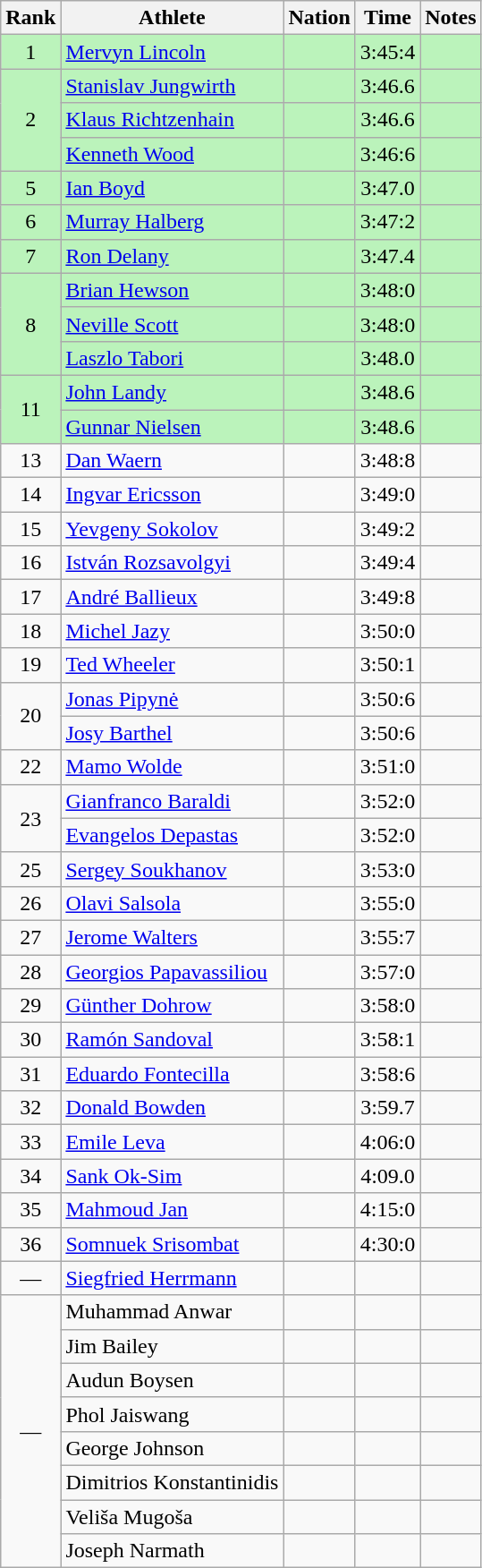<table class="wikitable sortable" style="text-align:center">
<tr>
<th>Rank</th>
<th>Athlete</th>
<th>Nation</th>
<th>Time</th>
<th>Notes</th>
</tr>
<tr bgcolor=bbf3bb>
<td>1</td>
<td align=left><a href='#'>Mervyn Lincoln</a></td>
<td align=left></td>
<td>3:45:4</td>
<td></td>
</tr>
<tr bgcolor=bbf3bb>
<td rowspan=3>2</td>
<td align=left><a href='#'>Stanislav Jungwirth</a></td>
<td align=left></td>
<td>3:46.6</td>
<td></td>
</tr>
<tr bgcolor=bbf3bb>
<td align=left><a href='#'>Klaus Richtzenhain</a></td>
<td align=left></td>
<td>3:46.6</td>
<td></td>
</tr>
<tr bgcolor=bbf3bb>
<td align=left><a href='#'>Kenneth Wood</a></td>
<td align=left></td>
<td>3:46:6</td>
<td></td>
</tr>
<tr bgcolor=bbf3bb>
<td>5</td>
<td align=left><a href='#'>Ian Boyd</a></td>
<td align=left></td>
<td>3:47.0</td>
<td></td>
</tr>
<tr bgcolor=bbf3bb>
<td>6</td>
<td align=left><a href='#'>Murray Halberg</a></td>
<td align=left></td>
<td>3:47:2</td>
<td></td>
</tr>
<tr bgcolor=bbf3bb>
<td>7</td>
<td align=left><a href='#'>Ron Delany</a></td>
<td align=left></td>
<td>3:47.4</td>
<td></td>
</tr>
<tr bgcolor=bbf3bb>
<td rowspan=3>8</td>
<td align=left><a href='#'>Brian Hewson</a></td>
<td align=left></td>
<td>3:48:0</td>
<td></td>
</tr>
<tr bgcolor=bbf3bb>
<td align=left><a href='#'>Neville Scott</a></td>
<td align=left></td>
<td>3:48:0</td>
<td></td>
</tr>
<tr bgcolor=bbf3bb>
<td align=left><a href='#'>Laszlo Tabori</a></td>
<td align=left></td>
<td>3:48.0</td>
<td></td>
</tr>
<tr bgcolor=bbf3bb>
<td rowspan=2>11</td>
<td align=left><a href='#'>John Landy</a></td>
<td align=left></td>
<td>3:48.6</td>
<td></td>
</tr>
<tr bgcolor=bbf3bb>
<td align=left><a href='#'>Gunnar Nielsen</a></td>
<td align=left></td>
<td>3:48.6</td>
<td></td>
</tr>
<tr>
<td>13</td>
<td align=left><a href='#'>Dan Waern</a></td>
<td align=left></td>
<td>3:48:8</td>
<td></td>
</tr>
<tr>
<td>14</td>
<td align=left><a href='#'>Ingvar Ericsson</a></td>
<td align=left></td>
<td>3:49:0</td>
<td></td>
</tr>
<tr>
<td>15</td>
<td align=left><a href='#'>Yevgeny Sokolov</a></td>
<td align=left></td>
<td>3:49:2</td>
<td></td>
</tr>
<tr>
<td>16</td>
<td align=left><a href='#'>István Rozsavolgyi</a></td>
<td align=left></td>
<td>3:49:4</td>
<td></td>
</tr>
<tr>
<td>17</td>
<td align=left><a href='#'>André Ballieux</a></td>
<td align=left></td>
<td>3:49:8</td>
<td></td>
</tr>
<tr>
<td>18</td>
<td align=left><a href='#'>Michel Jazy</a></td>
<td align=left></td>
<td>3:50:0</td>
<td></td>
</tr>
<tr>
<td>19</td>
<td align=left><a href='#'>Ted Wheeler</a></td>
<td align=left></td>
<td>3:50:1</td>
<td></td>
</tr>
<tr>
<td rowspan=2>20</td>
<td align=left><a href='#'>Jonas Pipynė</a></td>
<td align=left></td>
<td>3:50:6</td>
<td></td>
</tr>
<tr>
<td align=left><a href='#'>Josy Barthel</a></td>
<td align=left></td>
<td>3:50:6</td>
<td></td>
</tr>
<tr>
<td>22</td>
<td align=left><a href='#'>Mamo Wolde</a></td>
<td align=left></td>
<td>3:51:0</td>
<td></td>
</tr>
<tr>
<td rowspan=2>23</td>
<td align=left><a href='#'>Gianfranco Baraldi</a></td>
<td align=left></td>
<td>3:52:0</td>
<td></td>
</tr>
<tr>
<td align=left><a href='#'>Evangelos Depastas</a></td>
<td align=left></td>
<td>3:52:0</td>
<td></td>
</tr>
<tr>
<td>25</td>
<td align=left><a href='#'>Sergey Soukhanov</a></td>
<td align=left></td>
<td>3:53:0</td>
<td></td>
</tr>
<tr>
<td>26</td>
<td align=left><a href='#'>Olavi Salsola</a></td>
<td align=left></td>
<td>3:55:0</td>
<td></td>
</tr>
<tr>
<td>27</td>
<td align=left><a href='#'>Jerome Walters</a></td>
<td align=left></td>
<td>3:55:7</td>
<td></td>
</tr>
<tr>
<td>28</td>
<td align=left><a href='#'>Georgios Papavassiliou</a></td>
<td align=left></td>
<td>3:57:0</td>
<td></td>
</tr>
<tr>
<td>29</td>
<td align=left><a href='#'>Günther Dohrow</a></td>
<td align=left></td>
<td>3:58:0</td>
<td></td>
</tr>
<tr>
<td>30</td>
<td align=left><a href='#'>Ramón Sandoval</a></td>
<td align=left></td>
<td>3:58:1</td>
<td></td>
</tr>
<tr>
<td>31</td>
<td align=left><a href='#'>Eduardo Fontecilla</a></td>
<td align=left></td>
<td>3:58:6</td>
<td></td>
</tr>
<tr>
<td>32</td>
<td align=left><a href='#'>Donald Bowden</a></td>
<td align=left></td>
<td>3:59.7</td>
<td></td>
</tr>
<tr>
<td>33</td>
<td align=left><a href='#'>Emile Leva</a></td>
<td align=left></td>
<td>4:06:0</td>
<td></td>
</tr>
<tr>
<td>34</td>
<td align=left><a href='#'>Sank Ok-Sim</a></td>
<td align=left></td>
<td>4:09.0</td>
<td></td>
</tr>
<tr>
<td>35</td>
<td align=left><a href='#'>Mahmoud Jan</a></td>
<td align=left></td>
<td>4:15:0</td>
<td></td>
</tr>
<tr>
<td>36</td>
<td align=left><a href='#'>Somnuek Srisombat</a></td>
<td align=left></td>
<td>4:30:0</td>
<td></td>
</tr>
<tr>
<td data-sort-value=37>—</td>
<td align=left><a href='#'>Siegfried Herrmann</a></td>
<td align=left></td>
<td></td>
<td></td>
</tr>
<tr>
<td rowspan=8 data-sort-value=12>—</td>
<td align=left>Muhammad Anwar</td>
<td align=left></td>
<td></td>
<td></td>
</tr>
<tr>
<td align=left>Jim Bailey</td>
<td align=left></td>
<td></td>
<td></td>
</tr>
<tr>
<td align=left>Audun Boysen</td>
<td align=left></td>
<td></td>
<td></td>
</tr>
<tr>
<td align=left>Phol Jaiswang</td>
<td align=left></td>
<td></td>
<td></td>
</tr>
<tr>
<td align=left>George Johnson</td>
<td align=left></td>
<td></td>
<td></td>
</tr>
<tr>
<td align=left>Dimitrios Konstantinidis</td>
<td align=left></td>
<td></td>
<td></td>
</tr>
<tr>
<td align=left>Veliša Mugoša</td>
<td align=left></td>
<td></td>
<td></td>
</tr>
<tr>
<td align=left>Joseph Narmath</td>
<td align=left></td>
<td></td>
<td></td>
</tr>
</table>
